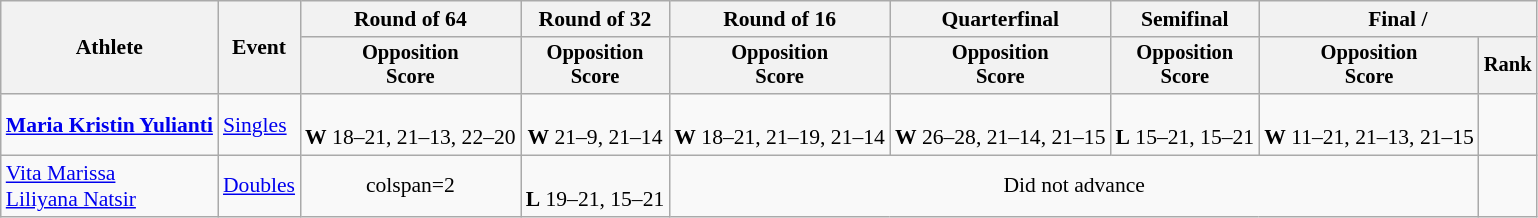<table class=wikitable style="font-size:90%">
<tr>
<th rowspan="2">Athlete</th>
<th rowspan="2">Event</th>
<th>Round of 64</th>
<th>Round of 32</th>
<th>Round of 16</th>
<th>Quarterfinal</th>
<th>Semifinal</th>
<th colspan=2>Final / </th>
</tr>
<tr style="font-size:95%">
<th>Opposition<br>Score</th>
<th>Opposition<br>Score</th>
<th>Opposition<br>Score</th>
<th>Opposition<br>Score</th>
<th>Opposition<br>Score</th>
<th>Opposition<br>Score</th>
<th>Rank</th>
</tr>
<tr align=center>
<td align=left><strong><a href='#'>Maria Kristin Yulianti</a></strong></td>
<td align=left><a href='#'>Singles</a></td>
<td><br><strong>W</strong> 18–21, 21–13, 22–20</td>
<td><br><strong>W</strong> 21–9, 21–14</td>
<td><br><strong>W</strong> 18–21, 21–19, 21–14</td>
<td><br><strong>W</strong> 26–28, 21–14, 21–15</td>
<td><br><strong>L</strong> 15–21, 15–21</td>
<td><br><strong>W</strong> 11–21, 21–13, 21–15</td>
<td></td>
</tr>
<tr align=center>
<td align=left><a href='#'>Vita Marissa</a> <br> <a href='#'>Liliyana Natsir</a></td>
<td align=left><a href='#'>Doubles</a></td>
<td>colspan=2 </td>
<td><br><strong>L</strong> 19–21, 15–21</td>
<td colspan=4>Did not advance</td>
</tr>
</table>
